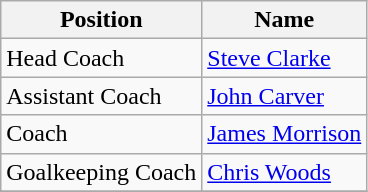<table class="wikitable">
<tr>
<th>Position</th>
<th>Name</th>
</tr>
<tr>
<td>Head Coach</td>
<td><a href='#'>Steve Clarke</a></td>
</tr>
<tr>
<td>Assistant Coach</td>
<td><a href='#'>John Carver</a></td>
</tr>
<tr>
<td>Coach</td>
<td><a href='#'>James Morrison</a></td>
</tr>
<tr>
<td>Goalkeeping Coach</td>
<td><a href='#'>Chris Woods</a></td>
</tr>
<tr>
</tr>
</table>
